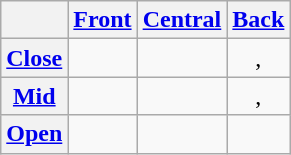<table class="wikitable" style="text-align:center">
<tr>
<th></th>
<th><a href='#'>Front</a></th>
<th><a href='#'>Central</a></th>
<th><a href='#'>Back</a></th>
</tr>
<tr>
<th><a href='#'>Close</a></th>
<td></td>
<td></td>
<td>, </td>
</tr>
<tr>
<th><a href='#'>Mid</a></th>
<td></td>
<td></td>
<td>, </td>
</tr>
<tr align="center">
<th><a href='#'>Open</a></th>
<td></td>
<td></td>
<td></td>
</tr>
</table>
